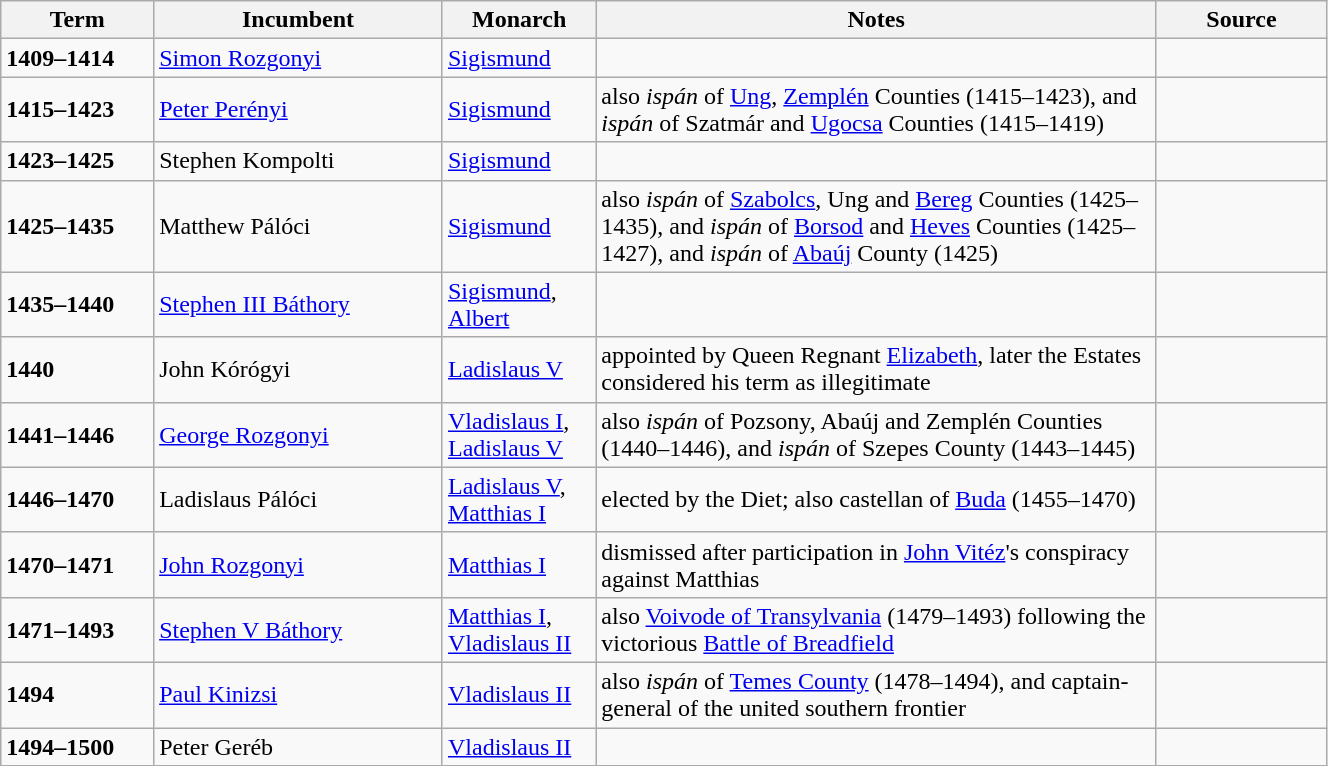<table class="wikitable" style="width: 70%">
<tr>
<th scope="col" width="9%">Term</th>
<th scope="col" width="17%">Incumbent</th>
<th scope="col" width="9%">Monarch</th>
<th scope="col" width="33%">Notes</th>
<th scope="col" width="10%">Source</th>
</tr>
<tr>
<td><strong>1409–1414</strong></td>
<td><a href='#'>Simon Rozgonyi</a></td>
<td><a href='#'>Sigismund</a></td>
<td></td>
<td></td>
</tr>
<tr>
<td><strong>1415–1423</strong></td>
<td><a href='#'>Peter Perényi</a></td>
<td><a href='#'>Sigismund</a></td>
<td>also <em>ispán</em> of <a href='#'>Ung</a>, <a href='#'>Zemplén</a> Counties (1415–1423), and <em>ispán</em> of Szatmár and <a href='#'>Ugocsa</a> Counties (1415–1419)</td>
<td></td>
</tr>
<tr>
<td><strong>1423–1425</strong></td>
<td>Stephen Kompolti</td>
<td><a href='#'>Sigismund</a></td>
<td></td>
<td></td>
</tr>
<tr>
<td><strong>1425–1435</strong></td>
<td>Matthew Pálóci</td>
<td><a href='#'>Sigismund</a></td>
<td>also <em>ispán</em> of <a href='#'>Szabolcs</a>, Ung and <a href='#'>Bereg</a> Counties (1425–1435), and <em>ispán</em> of <a href='#'>Borsod</a> and <a href='#'>Heves</a> Counties (1425–1427), and <em>ispán</em> of <a href='#'>Abaúj</a> County (1425)</td>
<td></td>
</tr>
<tr>
<td><strong>1435–1440</strong></td>
<td><a href='#'>Stephen III Báthory</a></td>
<td><a href='#'>Sigismund</a>,<br><a href='#'>Albert</a></td>
<td></td>
<td></td>
</tr>
<tr>
<td><strong>1440</strong></td>
<td>John Kórógyi</td>
<td><a href='#'>Ladislaus V</a></td>
<td>appointed by Queen Regnant <a href='#'>Elizabeth</a>, later the Estates considered his term as illegitimate</td>
<td></td>
</tr>
<tr>
<td><strong>1441–1446</strong></td>
<td><a href='#'>George Rozgonyi</a></td>
<td><a href='#'>Vladislaus I</a>,<br><a href='#'>Ladislaus V</a></td>
<td>also <em>ispán</em> of Pozsony, Abaúj and Zemplén Counties (1440–1446), and <em>ispán</em> of Szepes County (1443–1445)</td>
<td></td>
</tr>
<tr>
<td><strong>1446–1470</strong></td>
<td>Ladislaus Pálóci</td>
<td><a href='#'>Ladislaus V</a>,<br><a href='#'>Matthias I</a></td>
<td>elected by the Diet; also castellan of <a href='#'>Buda</a> (1455–1470)</td>
<td></td>
</tr>
<tr>
<td><strong>1470–1471</strong></td>
<td><a href='#'>John Rozgonyi</a></td>
<td><a href='#'>Matthias I</a></td>
<td>dismissed after participation in <a href='#'>John Vitéz</a>'s conspiracy against Matthias</td>
<td></td>
</tr>
<tr>
<td><strong>1471–1493</strong></td>
<td><a href='#'>Stephen V Báthory</a></td>
<td><a href='#'>Matthias I</a>,<br><a href='#'>Vladislaus II</a></td>
<td>also <a href='#'>Voivode of Transylvania</a> (1479–1493) following the victorious <a href='#'>Battle of Breadfield</a></td>
<td></td>
</tr>
<tr>
<td><strong>1494</strong></td>
<td><a href='#'>Paul Kinizsi</a></td>
<td><a href='#'>Vladislaus II</a></td>
<td>also <em>ispán</em> of <a href='#'>Temes County</a> (1478–1494), and captain-general of the united southern frontier</td>
<td></td>
</tr>
<tr>
<td><strong>1494–1500</strong></td>
<td>Peter Geréb</td>
<td><a href='#'>Vladislaus II</a></td>
<td></td>
<td></td>
</tr>
</table>
